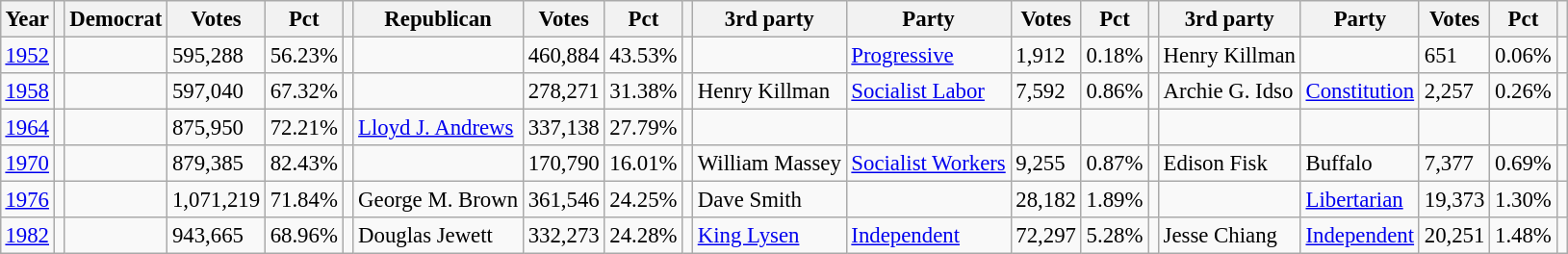<table class="wikitable" style="margin:0.5em ; font-size:95%">
<tr>
<th>Year</th>
<th></th>
<th>Democrat</th>
<th>Votes</th>
<th>Pct</th>
<th></th>
<th>Republican</th>
<th>Votes</th>
<th>Pct</th>
<th></th>
<th>3rd party</th>
<th>Party</th>
<th>Votes</th>
<th>Pct</th>
<th></th>
<th>3rd party</th>
<th>Party</th>
<th>Votes</th>
<th>Pct</th>
<th></th>
</tr>
<tr>
<td><a href='#'>1952</a></td>
<td></td>
<td></td>
<td>595,288</td>
<td>56.23%</td>
<td></td>
<td></td>
<td>460,884</td>
<td>43.53%</td>
<td></td>
<td></td>
<td><a href='#'>Progressive</a></td>
<td>1,912</td>
<td>0.18%</td>
<td></td>
<td>Henry Killman</td>
<td></td>
<td>651</td>
<td>0.06%</td>
<td></td>
</tr>
<tr>
<td><a href='#'>1958</a></td>
<td></td>
<td></td>
<td>597,040</td>
<td>67.32%</td>
<td></td>
<td></td>
<td>278,271</td>
<td>31.38%</td>
<td></td>
<td>Henry Killman</td>
<td><a href='#'>Socialist Labor</a></td>
<td>7,592</td>
<td>0.86%</td>
<td></td>
<td>Archie G. Idso</td>
<td><a href='#'>Constitution</a></td>
<td>2,257</td>
<td>0.26%</td>
<td></td>
</tr>
<tr>
<td><a href='#'>1964</a></td>
<td></td>
<td></td>
<td>875,950</td>
<td>72.21%</td>
<td></td>
<td><a href='#'>Lloyd J. Andrews</a></td>
<td>337,138</td>
<td>27.79%</td>
<td></td>
<td></td>
<td></td>
<td></td>
<td></td>
<td></td>
<td></td>
<td></td>
<td></td>
<td></td>
<td></td>
</tr>
<tr>
<td><a href='#'>1970</a></td>
<td></td>
<td></td>
<td>879,385</td>
<td>82.43%</td>
<td></td>
<td></td>
<td>170,790</td>
<td>16.01%</td>
<td></td>
<td>William Massey</td>
<td><a href='#'>Socialist Workers</a></td>
<td>9,255</td>
<td>0.87%</td>
<td></td>
<td>Edison Fisk</td>
<td>Buffalo</td>
<td>7,377</td>
<td>0.69%</td>
<td></td>
</tr>
<tr>
<td><a href='#'>1976</a></td>
<td></td>
<td></td>
<td>1,071,219</td>
<td>71.84%</td>
<td></td>
<td>George M. Brown</td>
<td>361,546</td>
<td>24.25%</td>
<td></td>
<td>Dave Smith</td>
<td></td>
<td>28,182</td>
<td>1.89%</td>
<td></td>
<td></td>
<td><a href='#'>Libertarian</a></td>
<td>19,373</td>
<td>1.30%</td>
<td></td>
</tr>
<tr>
<td><a href='#'>1982</a></td>
<td></td>
<td></td>
<td>943,665</td>
<td>68.96%</td>
<td></td>
<td>Douglas Jewett</td>
<td>332,273</td>
<td>24.28%</td>
<td></td>
<td><a href='#'>King Lysen</a></td>
<td><a href='#'>Independent</a></td>
<td>72,297</td>
<td>5.28%</td>
<td></td>
<td>Jesse Chiang</td>
<td><a href='#'>Independent</a></td>
<td>20,251</td>
<td>1.48%</td>
<td></td>
</tr>
</table>
